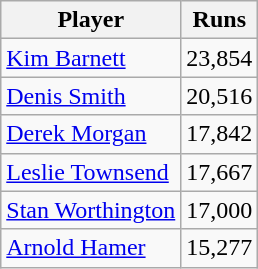<table class="wikitable">
<tr>
<th>Player</th>
<th>Runs</th>
</tr>
<tr>
<td><a href='#'>Kim Barnett</a></td>
<td>23,854</td>
</tr>
<tr>
<td><a href='#'>Denis Smith</a></td>
<td>20,516</td>
</tr>
<tr>
<td><a href='#'>Derek Morgan</a></td>
<td>17,842</td>
</tr>
<tr>
<td><a href='#'>Leslie Townsend</a></td>
<td>17,667</td>
</tr>
<tr>
<td><a href='#'>Stan Worthington</a></td>
<td>17,000</td>
</tr>
<tr>
<td><a href='#'>Arnold Hamer</a></td>
<td>15,277</td>
</tr>
</table>
